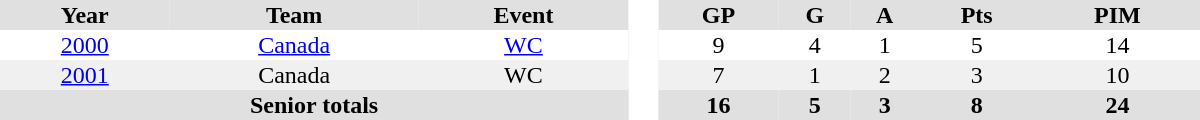<table border="0" cellpadding="1" cellspacing="0" style="text-align:center; width:50em">
<tr ALIGN="center" bgcolor="#e0e0e0">
<th>Year</th>
<th>Team</th>
<th>Event</th>
<th rowspan="99" bgcolor="#ffffff"> </th>
<th>GP</th>
<th>G</th>
<th>A</th>
<th>Pts</th>
<th>PIM</th>
</tr>
<tr>
<td><a href='#'>2000</a></td>
<td><a href='#'>Canada</a></td>
<td><a href='#'>WC</a></td>
<td>9</td>
<td>4</td>
<td>1</td>
<td>5</td>
<td>14</td>
</tr>
<tr style="background:#f0f0f0;">
<td><a href='#'>2001</a></td>
<td>Canada</td>
<td>WC</td>
<td>7</td>
<td>1</td>
<td>2</td>
<td>3</td>
<td>10</td>
</tr>
<tr bgcolor="#e0e0e0">
<th colspan="3">Senior totals</th>
<th>16</th>
<th>5</th>
<th>3</th>
<th>8</th>
<th>24</th>
</tr>
</table>
